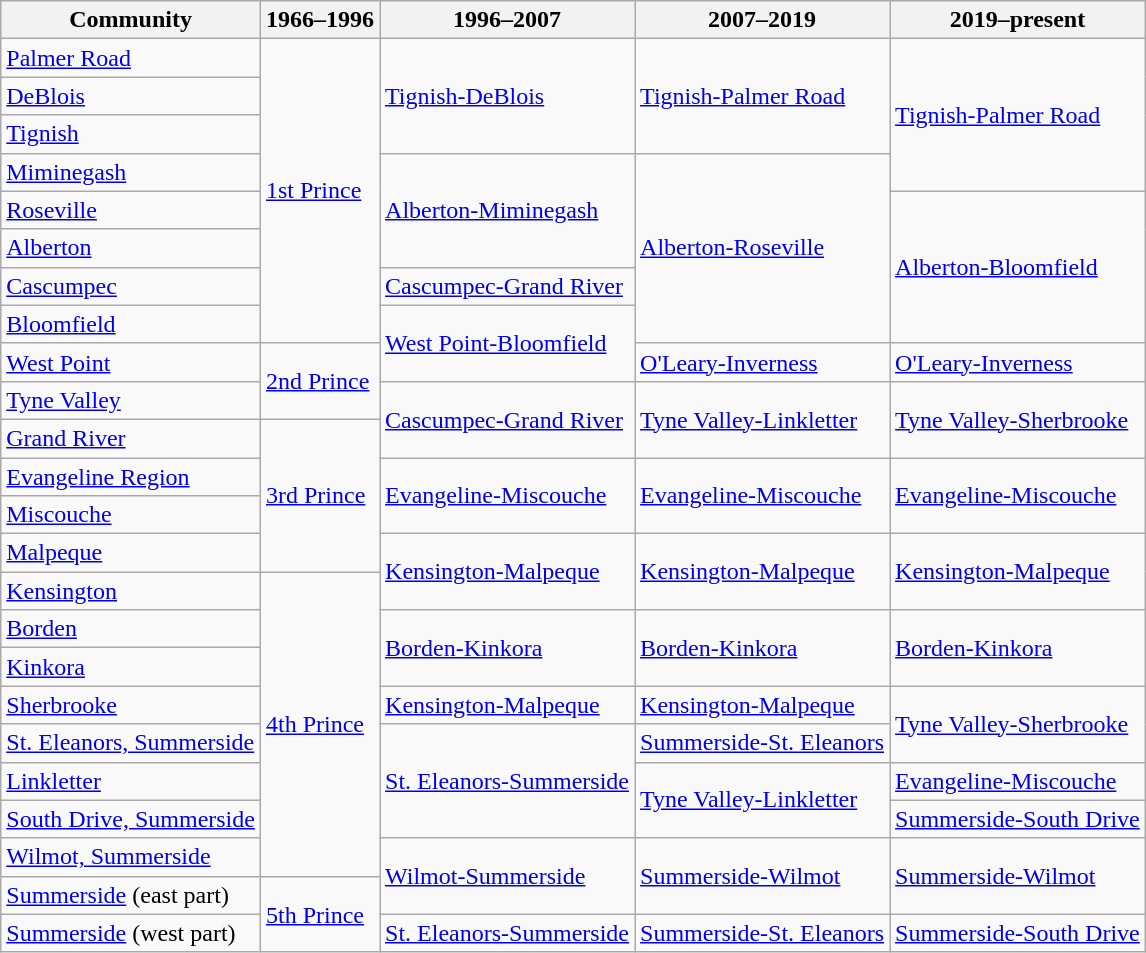<table class="wikitable">
<tr>
<th>Community</th>
<th>1966–1996</th>
<th>1996–2007</th>
<th>2007–2019</th>
<th>2019–present</th>
</tr>
<tr>
<td><a href='#'>Palmer Road</a></td>
<td rowspan="8"><a href='#'>1st Prince</a></td>
<td rowspan="3"><a href='#'>Tignish-DeBlois</a></td>
<td rowspan="3"><a href='#'>Tignish-Palmer Road</a></td>
<td rowspan="4"><a href='#'>Tignish-Palmer Road</a></td>
</tr>
<tr>
<td><a href='#'>DeBlois</a></td>
</tr>
<tr>
<td><a href='#'>Tignish</a></td>
</tr>
<tr>
<td><a href='#'>Miminegash</a></td>
<td rowspan="3"><a href='#'>Alberton-Miminegash</a></td>
<td rowspan="5"><a href='#'>Alberton-Roseville</a></td>
</tr>
<tr>
<td><a href='#'>Roseville</a></td>
<td rowspan="4"><a href='#'>Alberton-Bloomfield</a></td>
</tr>
<tr>
<td><a href='#'>Alberton</a></td>
</tr>
<tr>
<td><a href='#'>Cascumpec</a></td>
<td><a href='#'>Cascumpec-Grand River</a></td>
</tr>
<tr>
<td><a href='#'>Bloomfield</a></td>
<td rowspan="2"><a href='#'>West Point-Bloomfield</a></td>
</tr>
<tr>
<td><a href='#'>West Point</a></td>
<td rowspan="2"><a href='#'>2nd Prince</a></td>
<td><a href='#'>O'Leary-Inverness</a></td>
<td><a href='#'>O'Leary-Inverness</a></td>
</tr>
<tr>
<td><a href='#'>Tyne Valley</a></td>
<td rowspan="2"><a href='#'>Cascumpec-Grand River</a></td>
<td rowspan="2"><a href='#'>Tyne Valley-Linkletter</a></td>
<td rowspan="2"><a href='#'>Tyne Valley-Sherbrooke</a></td>
</tr>
<tr>
<td><a href='#'>Grand River</a></td>
<td rowspan="4"><a href='#'>3rd Prince</a></td>
</tr>
<tr>
<td><a href='#'>Evangeline Region</a></td>
<td rowspan="2"><a href='#'>Evangeline-Miscouche</a></td>
<td rowspan="2"><a href='#'>Evangeline-Miscouche</a></td>
<td rowspan="2"><a href='#'>Evangeline-Miscouche</a></td>
</tr>
<tr>
<td><a href='#'>Miscouche</a></td>
</tr>
<tr>
<td><a href='#'>Malpeque</a></td>
<td rowspan="2"><a href='#'>Kensington-Malpeque</a></td>
<td rowspan="2"><a href='#'>Kensington-Malpeque</a></td>
<td rowspan="2"><a href='#'>Kensington-Malpeque</a></td>
</tr>
<tr>
<td><a href='#'>Kensington</a></td>
<td rowspan="8"><a href='#'>4th Prince</a></td>
</tr>
<tr>
<td><a href='#'>Borden</a></td>
<td rowspan="2"><a href='#'>Borden-Kinkora</a></td>
<td rowspan="2"><a href='#'>Borden-Kinkora</a></td>
<td rowspan="2"><a href='#'>Borden-Kinkora</a></td>
</tr>
<tr>
<td><a href='#'>Kinkora</a></td>
</tr>
<tr>
<td><a href='#'>Sherbrooke</a></td>
<td><a href='#'>Kensington-Malpeque</a></td>
<td><a href='#'>Kensington-Malpeque</a></td>
<td rowspan="2"><a href='#'>Tyne Valley-Sherbrooke</a></td>
</tr>
<tr>
<td><a href='#'>St. Eleanors, Summerside</a></td>
<td rowspan="3"><a href='#'>St. Eleanors-Summerside</a></td>
<td><a href='#'>Summerside-St. Eleanors</a></td>
</tr>
<tr>
<td><a href='#'>Linkletter</a></td>
<td rowspan="2"><a href='#'>Tyne Valley-Linkletter</a></td>
<td><a href='#'>Evangeline-Miscouche</a></td>
</tr>
<tr>
<td><a href='#'>South Drive, Summerside</a></td>
<td><a href='#'>Summerside-South Drive</a></td>
</tr>
<tr>
<td><a href='#'>Wilmot, Summerside</a></td>
<td rowspan="2"><a href='#'>Wilmot-Summerside</a></td>
<td rowspan="2"><a href='#'>Summerside-Wilmot</a></td>
<td rowspan="2"><a href='#'>Summerside-Wilmot</a></td>
</tr>
<tr>
<td><a href='#'>Summerside</a> (east part)</td>
<td rowspan="2"><a href='#'>5th Prince</a></td>
</tr>
<tr>
<td><a href='#'>Summerside</a> (west part)</td>
<td><a href='#'>St. Eleanors-Summerside</a></td>
<td><a href='#'>Summerside-St. Eleanors</a></td>
<td><a href='#'>Summerside-South Drive</a></td>
</tr>
</table>
